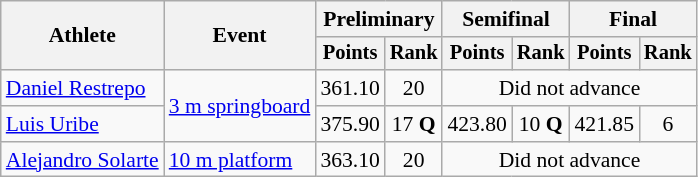<table class=wikitable style="font-size:90%">
<tr>
<th rowspan="2">Athlete</th>
<th rowspan="2">Event</th>
<th colspan="2">Preliminary</th>
<th colspan="2">Semifinal</th>
<th colspan="2">Final</th>
</tr>
<tr style="font-size:95%">
<th>Points</th>
<th>Rank</th>
<th>Points</th>
<th>Rank</th>
<th>Points</th>
<th>Rank</th>
</tr>
<tr align=center>
<td align=left><a href='#'>Daniel Restrepo</a></td>
<td align=left rowspan=2><a href='#'>3 m springboard</a></td>
<td>361.10</td>
<td>20</td>
<td colspan=4>Did not advance</td>
</tr>
<tr align=center>
<td align=left><a href='#'>Luis Uribe</a></td>
<td>375.90</td>
<td>17 <strong>Q</strong></td>
<td>423.80</td>
<td>10 <strong>Q</strong></td>
<td>421.85</td>
<td>6</td>
</tr>
<tr align=center>
<td align=left><a href='#'>Alejandro Solarte</a></td>
<td align=left><a href='#'>10 m platform</a></td>
<td>363.10</td>
<td>20</td>
<td colspan=4>Did not advance</td>
</tr>
</table>
